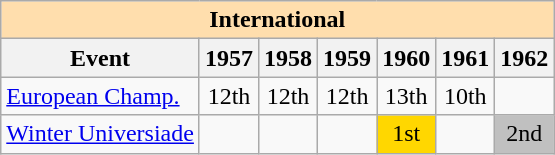<table class="wikitable" style="text-align:center">
<tr>
<th style="background-color: #ffdead; " colspan=7 align=center>International</th>
</tr>
<tr>
<th>Event</th>
<th>1957</th>
<th>1958</th>
<th>1959</th>
<th>1960</th>
<th>1961</th>
<th>1962</th>
</tr>
<tr>
<td align=left><a href='#'>European Champ.</a></td>
<td>12th</td>
<td>12th</td>
<td>12th</td>
<td>13th</td>
<td>10th</td>
<td></td>
</tr>
<tr>
<td align=left><a href='#'>Winter Universiade</a></td>
<td></td>
<td></td>
<td></td>
<td bgcolor=gold>1st</td>
<td></td>
<td bgcolor=silver>2nd</td>
</tr>
</table>
